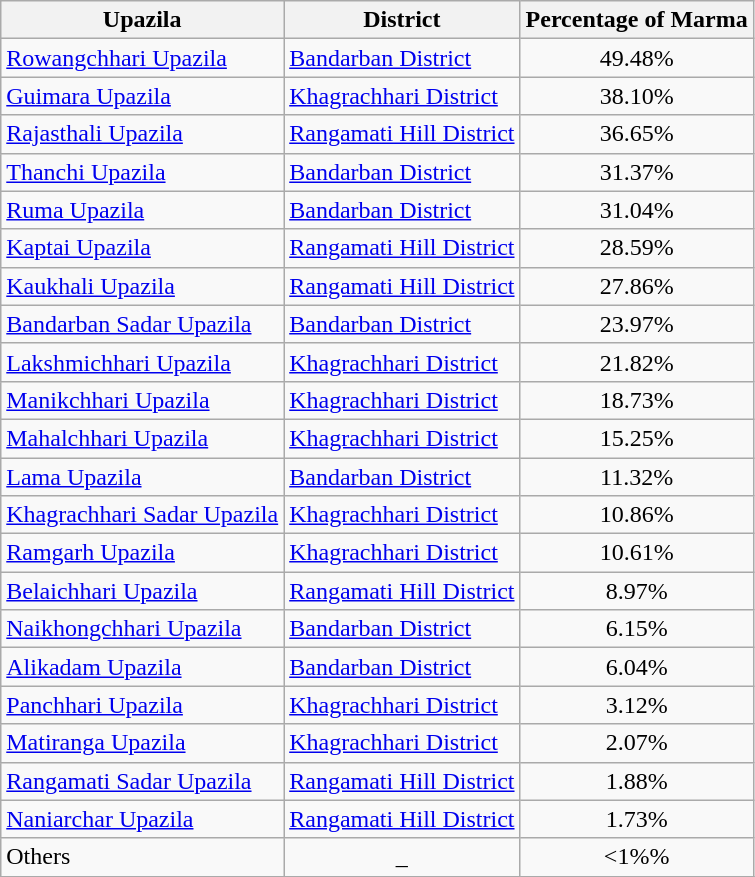<table class="wikitable sortable static-row-numbers static-row-header-text defaultleft col2right hover-highlight">
<tr>
<th>Upazila</th>
<th>District</th>
<th>Percentage of Marma </th>
</tr>
<tr>
<td><a href='#'>Rowangchhari Upazila</a></td>
<td><a href='#'>Bandarban District</a></td>
<td align=center>49.48%</td>
</tr>
<tr>
<td><a href='#'>Guimara Upazila</a></td>
<td><a href='#'>Khagrachhari District</a></td>
<td align=center>38.10%</td>
</tr>
<tr>
<td><a href='#'>Rajasthali Upazila</a></td>
<td><a href='#'>Rangamati Hill District</a></td>
<td align=center>36.65%</td>
</tr>
<tr>
<td><a href='#'>Thanchi Upazila</a></td>
<td><a href='#'>Bandarban District</a></td>
<td align=center>31.37%</td>
</tr>
<tr>
<td><a href='#'>Ruma Upazila</a></td>
<td><a href='#'>Bandarban District</a></td>
<td align=center>31.04%</td>
</tr>
<tr>
<td><a href='#'>Kaptai Upazila</a></td>
<td><a href='#'>Rangamati Hill District</a></td>
<td align=center>28.59%</td>
</tr>
<tr>
<td><a href='#'>Kaukhali Upazila</a></td>
<td><a href='#'>Rangamati Hill District</a></td>
<td align=center>27.86%</td>
</tr>
<tr>
<td><a href='#'>Bandarban Sadar Upazila</a></td>
<td><a href='#'>Bandarban District</a></td>
<td align=center>23.97%</td>
</tr>
<tr>
<td><a href='#'>Lakshmichhari Upazila</a></td>
<td><a href='#'>Khagrachhari District</a></td>
<td align=center>21.82%</td>
</tr>
<tr>
<td><a href='#'>Manikchhari Upazila</a></td>
<td><a href='#'>Khagrachhari District</a></td>
<td align=center>18.73%</td>
</tr>
<tr>
<td><a href='#'>Mahalchhari Upazila</a></td>
<td><a href='#'>Khagrachhari District</a></td>
<td align=center>15.25%</td>
</tr>
<tr>
<td><a href='#'>Lama Upazila</a></td>
<td><a href='#'>Bandarban District</a></td>
<td align=center>11.32%</td>
</tr>
<tr>
<td><a href='#'>Khagrachhari Sadar Upazila</a></td>
<td><a href='#'>Khagrachhari District</a></td>
<td align=center>10.86%</td>
</tr>
<tr>
<td><a href='#'>Ramgarh Upazila</a></td>
<td><a href='#'>Khagrachhari District</a></td>
<td align=center>10.61%</td>
</tr>
<tr>
<td><a href='#'>Belaichhari Upazila</a></td>
<td><a href='#'>Rangamati Hill District</a></td>
<td align=center>8.97%</td>
</tr>
<tr>
<td><a href='#'>Naikhongchhari Upazila</a></td>
<td><a href='#'>Bandarban District</a></td>
<td align=center>6.15%</td>
</tr>
<tr>
<td><a href='#'>Alikadam Upazila</a></td>
<td><a href='#'>Bandarban District</a></td>
<td align=center>6.04%</td>
</tr>
<tr>
<td><a href='#'>Panchhari Upazila</a></td>
<td><a href='#'>Khagrachhari District</a></td>
<td align=center>3.12%</td>
</tr>
<tr>
<td><a href='#'>Matiranga Upazila</a></td>
<td><a href='#'>Khagrachhari District</a></td>
<td align='center'>2.07%</td>
</tr>
<tr>
<td><a href='#'>Rangamati Sadar Upazila</a></td>
<td><a href='#'>Rangamati Hill District</a></td>
<td align=center>1.88%</td>
</tr>
<tr>
<td><a href='#'>Naniarchar Upazila</a></td>
<td><a href='#'>Rangamati Hill District</a></td>
<td align=center>1.73%</td>
</tr>
<tr>
<td>Others</td>
<td align='center'>_</td>
<td align='center'><1%%</td>
</tr>
<tr>
</tr>
</table>
